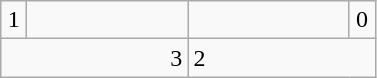<table class=wikitable>
<tr>
<td align=center width=10>1</td>
<td align="center" width="100"></td>
<td align="center" width="100"></td>
<td align="center" width="10">0</td>
</tr>
<tr>
<td colspan=2 align=right>3</td>
<td colspan="2">2</td>
</tr>
</table>
